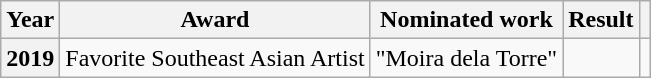<table class="wikitable sortable" style=text-align:center>
<tr>
<th>Year</th>
<th>Award</th>
<th>Nominated work</th>
<th>Result</th>
<th></th>
</tr>
<tr>
<th>2019</th>
<td>Favorite Southeast Asian Artist</td>
<td>"Moira dela Torre"</td>
<td></td>
<td></td>
</tr>
</table>
